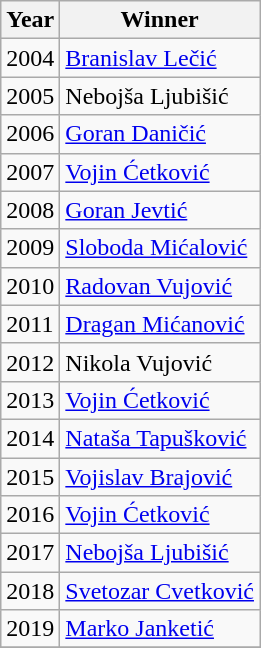<table class="wikitable">
<tr>
<th>Year</th>
<th>Winner</th>
</tr>
<tr>
<td>2004</td>
<td><a href='#'>Branislav Lečić</a></td>
</tr>
<tr>
<td>2005</td>
<td>Nebojša Ljubišić</td>
</tr>
<tr>
<td>2006</td>
<td><a href='#'>Goran Daničić</a></td>
</tr>
<tr>
<td>2007</td>
<td><a href='#'>Vojin Ćetković</a></td>
</tr>
<tr>
<td>2008</td>
<td><a href='#'>Goran Jevtić</a></td>
</tr>
<tr>
<td>2009</td>
<td><a href='#'>Sloboda Mićalović</a></td>
</tr>
<tr>
<td>2010</td>
<td><a href='#'>Radovan Vujović</a></td>
</tr>
<tr>
<td>2011</td>
<td><a href='#'>Dragan Mićanović</a></td>
</tr>
<tr>
<td>2012</td>
<td>Nikola Vujović</td>
</tr>
<tr>
<td>2013</td>
<td><a href='#'>Vojin Ćetković</a></td>
</tr>
<tr>
<td>2014</td>
<td><a href='#'>Nataša Tapušković</a></td>
</tr>
<tr>
<td>2015</td>
<td><a href='#'>Vojislav Brajović</a></td>
</tr>
<tr>
<td>2016</td>
<td><a href='#'>Vojin Ćetković</a></td>
</tr>
<tr>
<td>2017</td>
<td><a href='#'>Nebojša Ljubišić</a></td>
</tr>
<tr>
<td>2018</td>
<td><a href='#'>Svetozar Cvetković</a></td>
</tr>
<tr>
<td>2019</td>
<td><a href='#'>Marko Janketić</a></td>
</tr>
<tr>
</tr>
</table>
